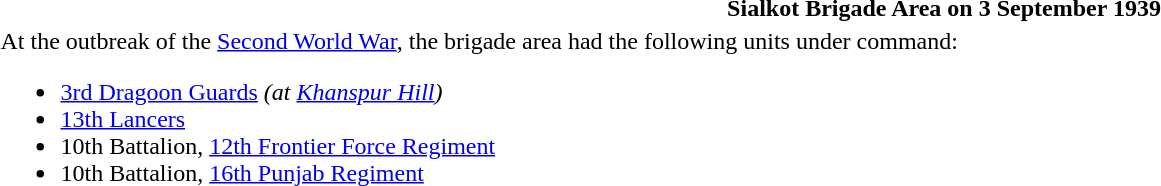<table class="toccolours collapsible collapsed" style="width:100%; background:transparent;">
<tr>
<th>Sialkot Brigade Area on 3 September 1939</th>
</tr>
<tr>
<td>At the outbreak of the <a href='#'>Second World War</a>, the brigade area had the following units under command:<br><ul><li><a href='#'>3rd Dragoon Guards</a> <em>(at <a href='#'>Khanspur Hill</a>)</em></li><li><a href='#'>13th Lancers</a></li><li>10th Battalion, <a href='#'>12th Frontier Force Regiment</a></li><li>10th Battalion, <a href='#'>16th Punjab Regiment</a></li></ul></td>
</tr>
</table>
